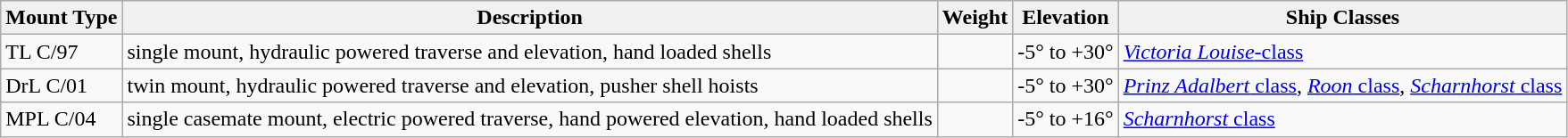<table class="wikitable">
<tr>
<td style="background:#f0f0f0;" align="left"><strong>Mount Type</strong></td>
<td style="background:#f0f0f0;" align="center"><strong>Description</strong></td>
<td style="background:#f0f0f0;" align="center"><strong>Weight</strong></td>
<td style="background:#f0f0f0;" align="center"><strong>Elevation</strong></td>
<td style="background:#f0f0f0;" align="center"><strong>Ship Classes</strong></td>
</tr>
<tr>
<td>TL C/97</td>
<td>single mount, hydraulic powered traverse and elevation, hand loaded shells</td>
<td></td>
<td>-5° to +30°</td>
<td><a href='#'><em>Victoria Louise</em>-class</a></td>
</tr>
<tr>
<td>DrL C/01</td>
<td>twin mount, hydraulic powered traverse and elevation, pusher shell hoists</td>
<td></td>
<td>-5° to +30°</td>
<td><a href='#'><em>Prinz Adalbert</em> class</a>, <a href='#'><em>Roon</em> class</a>, <a href='#'><em>Scharnhorst</em> class</a></td>
</tr>
<tr>
<td>MPL C/04</td>
<td>single casemate mount, electric powered traverse, hand powered elevation, hand loaded shells</td>
<td></td>
<td>-5° to +16°</td>
<td><a href='#'><em>Scharnhorst</em> class</a></td>
</tr>
</table>
